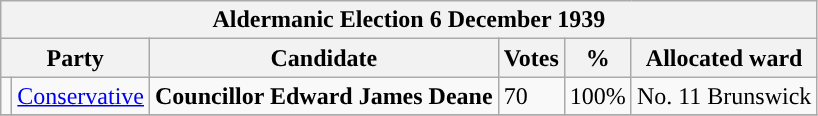<table class="wikitable">
<tr>
<th colspan="6"><strong>Aldermanic Election 6 December 1939</strong></th>
</tr>
<tr>
<th colspan="2">Party</th>
<th>Candidate</th>
<th>Votes</th>
<th>%</th>
<th>Allocated ward</th>
</tr>
<tr>
<td style="background-color:"></td>
<td><a href='#'>Conservative</a></td>
<td><strong>Councillor Edward James Deane</strong></td>
<td>70</td>
<td>100%</td>
<td>No. 11 Brunswick</td>
</tr>
<tr>
</tr>
</table>
